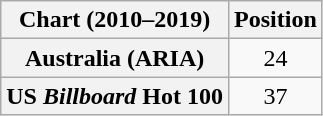<table class="wikitable plainrowheaders" style="text-align:center">
<tr>
<th scope="col">Chart (2010–2019)</th>
<th scope="col">Position</th>
</tr>
<tr>
<th scope="row">Australia (ARIA)</th>
<td>24</td>
</tr>
<tr>
<th scope="row">US <em>Billboard</em> Hot 100</th>
<td>37</td>
</tr>
</table>
